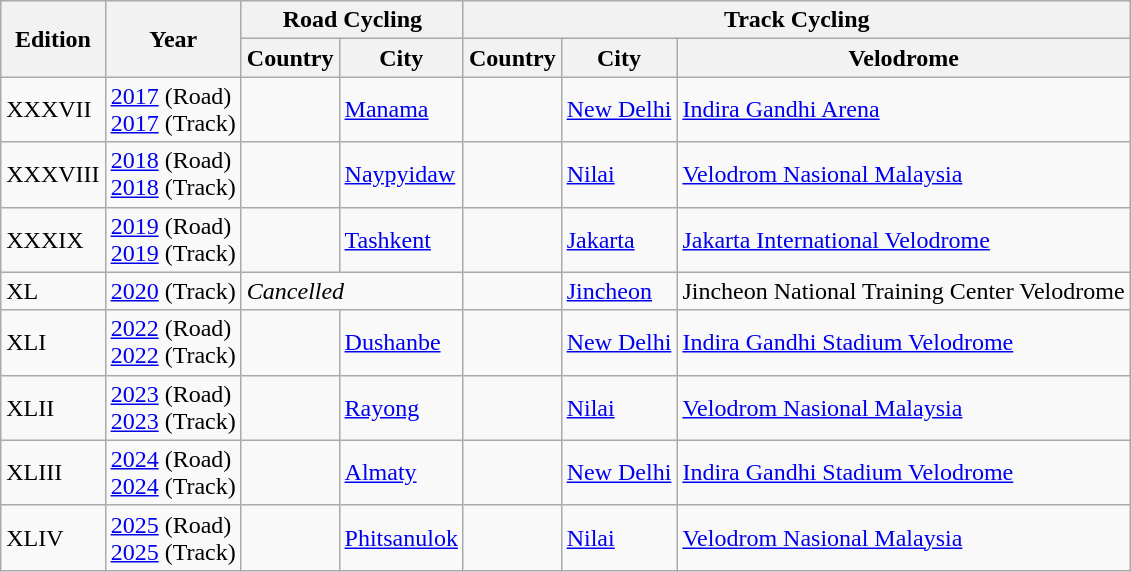<table class="wikitable">
<tr>
<th rowspan=2>Edition</th>
<th rowspan=2>Year</th>
<th colspan=2>Road Cycling</th>
<th colspan=3>Track Cycling</th>
</tr>
<tr>
<th>Country</th>
<th>City</th>
<th>Country</th>
<th>City</th>
<th>Velodrome</th>
</tr>
<tr>
<td>XXXVII</td>
<td><a href='#'>2017</a> (Road)<br> <a href='#'>2017</a> (Track)</td>
<td></td>
<td><a href='#'>Manama</a></td>
<td></td>
<td><a href='#'>New Delhi</a></td>
<td><a href='#'>Indira Gandhi Arena</a></td>
</tr>
<tr>
<td>XXXVIII</td>
<td><a href='#'>2018</a> (Road)<br> <a href='#'>2018</a> (Track)</td>
<td></td>
<td><a href='#'>Naypyidaw</a></td>
<td></td>
<td><a href='#'>Nilai</a></td>
<td><a href='#'>Velodrom Nasional Malaysia</a></td>
</tr>
<tr>
<td>XXXIX</td>
<td><a href='#'>2019</a> (Road)<br><a href='#'>2019</a> (Track)</td>
<td></td>
<td><a href='#'>Tashkent</a></td>
<td></td>
<td><a href='#'>Jakarta</a></td>
<td><a href='#'>Jakarta International Velodrome</a></td>
</tr>
<tr>
<td>XL</td>
<td><a href='#'>2020</a> (Track)</td>
<td colspan=2><em>Cancelled</em></td>
<td></td>
<td><a href='#'>Jincheon</a></td>
<td>Jincheon National Training Center Velodrome</td>
</tr>
<tr>
<td>XLI</td>
<td><a href='#'>2022</a> (Road)<br> <a href='#'>2022</a> (Track)</td>
<td></td>
<td><a href='#'>Dushanbe</a></td>
<td></td>
<td><a href='#'>New Delhi</a></td>
<td><a href='#'>Indira Gandhi Stadium Velodrome</a></td>
</tr>
<tr>
<td>XLII</td>
<td><a href='#'>2023</a> (Road)<br><a href='#'>2023</a> (Track)</td>
<td></td>
<td><a href='#'>Rayong</a></td>
<td></td>
<td><a href='#'>Nilai</a></td>
<td><a href='#'>Velodrom Nasional Malaysia</a></td>
</tr>
<tr>
<td>XLIII</td>
<td><a href='#'>2024</a> (Road)<br><a href='#'>2024</a> (Track)</td>
<td></td>
<td><a href='#'>Almaty</a></td>
<td></td>
<td><a href='#'>New Delhi</a></td>
<td><a href='#'>Indira Gandhi Stadium Velodrome</a></td>
</tr>
<tr>
<td>XLIV</td>
<td><a href='#'>2025</a> (Road)<br><a href='#'>2025</a> (Track)</td>
<td></td>
<td><a href='#'>Phitsanulok</a></td>
<td></td>
<td><a href='#'>Nilai</a></td>
<td><a href='#'>Velodrom Nasional Malaysia</a></td>
</tr>
</table>
